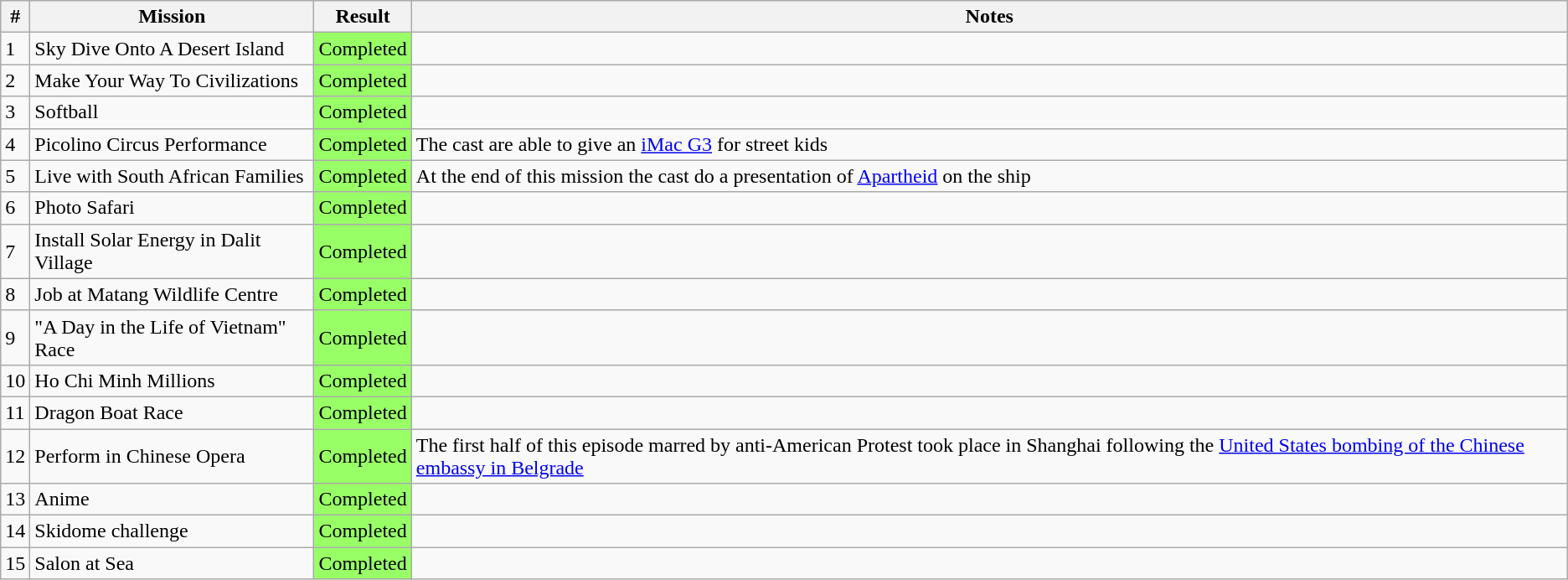<table class="wikitable">
<tr>
<th>#</th>
<th>Mission</th>
<th>Result</th>
<th>Notes</th>
</tr>
<tr>
<td>1</td>
<td>Sky Dive Onto A Desert Island</td>
<td bgcolor="#99FF66">Completed</td>
<td></td>
</tr>
<tr>
<td>2</td>
<td>Make Your Way To Civilizations</td>
<td bgcolor="#99FF66">Completed</td>
<td></td>
</tr>
<tr>
<td>3</td>
<td>Softball</td>
<td bgcolor="#99FF66">Completed</td>
<td></td>
</tr>
<tr>
<td>4</td>
<td>Picolino Circus Performance</td>
<td bgcolor="#99FF66">Completed</td>
<td>The cast are able to give an <a href='#'>iMac G3</a> for street kids</td>
</tr>
<tr>
<td>5</td>
<td>Live with South African Families</td>
<td bgcolor="#99FF66">Completed</td>
<td>At the end of this mission the cast do a presentation of <a href='#'>Apartheid</a> on the ship</td>
</tr>
<tr>
<td>6</td>
<td>Photo Safari</td>
<td bgcolor="#99FF66">Completed</td>
<td></td>
</tr>
<tr>
<td>7</td>
<td>Install Solar Energy in Dalit Village</td>
<td bgcolor="#99FF66">Completed</td>
<td></td>
</tr>
<tr>
<td>8</td>
<td>Job at Matang Wildlife Centre</td>
<td bgcolor="#99FF66">Completed</td>
<td></td>
</tr>
<tr>
<td>9</td>
<td>"A Day in the Life of Vietnam" Race</td>
<td bgcolor="#99FF66">Completed</td>
<td></td>
</tr>
<tr>
<td>10</td>
<td>Ho Chi Minh Millions</td>
<td bgcolor="#99FF66">Completed</td>
<td></td>
</tr>
<tr>
<td>11</td>
<td>Dragon Boat Race</td>
<td bgcolor="#99FF66">Completed</td>
<td></td>
</tr>
<tr>
<td>12</td>
<td>Perform in Chinese Opera</td>
<td bgcolor="#99FF66">Completed</td>
<td>The first half of this episode marred by anti-American Protest took place in Shanghai following the <a href='#'>United States bombing of the Chinese embassy in Belgrade</a></td>
</tr>
<tr>
<td>13</td>
<td>Anime</td>
<td bgcolor="#99FF66">Completed</td>
<td></td>
</tr>
<tr>
<td>14</td>
<td>Skidome challenge</td>
<td bgcolor="#99FF66">Completed</td>
<td></td>
</tr>
<tr>
<td>15</td>
<td>Salon at Sea</td>
<td bgcolor="#99FF66">Completed</td>
<td></td>
</tr>
</table>
